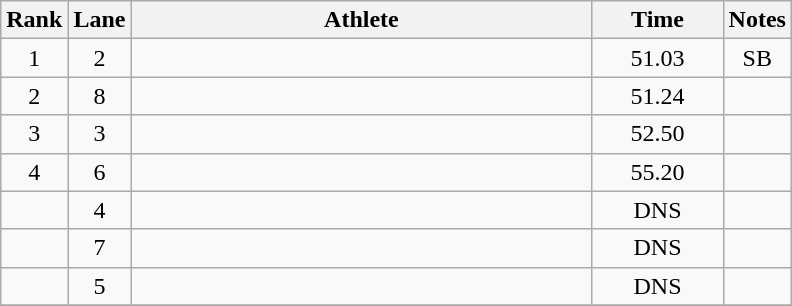<table class="wikitable" style="text-align:center">
<tr>
<th>Rank</th>
<th>Lane</th>
<th width=300>Athlete</th>
<th width=80>Time</th>
<th>Notes</th>
</tr>
<tr>
<td>1</td>
<td>2</td>
<td align=left></td>
<td>51.03</td>
<td>SB</td>
</tr>
<tr>
<td>2</td>
<td>8</td>
<td align=left></td>
<td>51.24</td>
<td></td>
</tr>
<tr>
<td>3</td>
<td>3</td>
<td align=left></td>
<td>52.50</td>
<td></td>
</tr>
<tr>
<td>4</td>
<td>6</td>
<td align=left></td>
<td>55.20</td>
<td></td>
</tr>
<tr>
<td></td>
<td>4</td>
<td align=left></td>
<td>DNS</td>
<td></td>
</tr>
<tr>
<td></td>
<td>7</td>
<td align=left></td>
<td>DNS</td>
<td></td>
</tr>
<tr>
<td></td>
<td>5</td>
<td align=left></td>
<td>DNS</td>
<td></td>
</tr>
<tr>
</tr>
</table>
